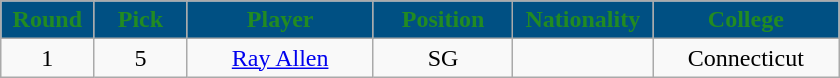<table class="wikitable sortable sortable">
<tr>
<th style="background:#005083; color:#228B22" width="10%">Round</th>
<th style="background:#005083; color:#228B22" width="10%">Pick</th>
<th style="background:#005083; color:#228B22" width="20%">Player</th>
<th style="background:#005083; color:#228B22" width="15%">Position</th>
<th style="background:#005083; color:#228B22" width="15%">Nationality</th>
<th style="background:#005083; color:#228B22" width="20%">College</th>
</tr>
<tr style="text-align: center">
<td>1</td>
<td>5</td>
<td><a href='#'>Ray Allen</a></td>
<td>SG</td>
<td></td>
<td>Connecticut</td>
</tr>
</table>
